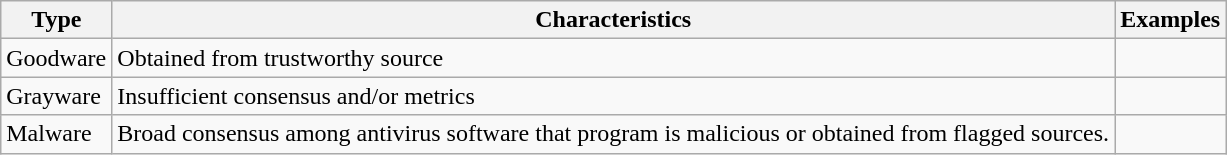<table class="wikitable">
<tr>
<th>Type</th>
<th>Characteristics</th>
<th>Examples</th>
</tr>
<tr>
<td>Goodware</td>
<td>Obtained from trustworthy source</td>
<td></td>
</tr>
<tr>
<td>Grayware</td>
<td>Insufficient consensus and/or metrics</td>
<td></td>
</tr>
<tr>
<td>Malware</td>
<td>Broad consensus among antivirus software that program is malicious or obtained from flagged sources.</td>
<td></td>
</tr>
</table>
